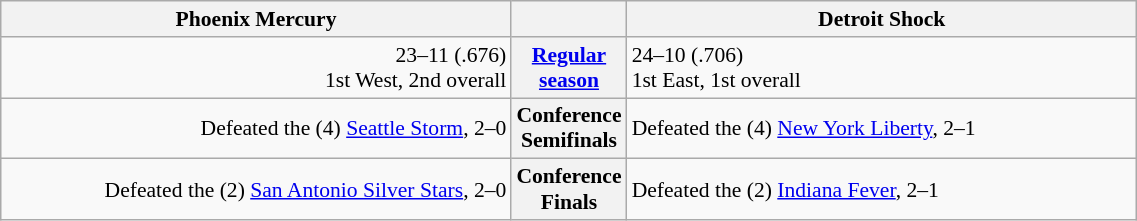<table class="wikitable" style="width: 60%; font-size:90%;">
<tr valign=top>
<th width=50%>Phoenix Mercury</th>
<th></th>
<th width=50%>Detroit Shock</th>
</tr>
<tr>
<td align=right>23–11 (.676)<br>1st West, 2nd overall</td>
<th><a href='#'>Regular season</a></th>
<td align=left>24–10 (.706)<br>1st East, 1st overall</td>
</tr>
<tr>
<td align=right>Defeated the (4) <a href='#'>Seattle Storm</a>, 2–0</td>
<th>Conference Semifinals</th>
<td align=left>Defeated the (4) <a href='#'>New York Liberty</a>, 2–1</td>
</tr>
<tr>
<td align=right>Defeated the (2) <a href='#'>San Antonio Silver Stars</a>, 2–0</td>
<th>Conference Finals</th>
<td align=left>Defeated the (2) <a href='#'>Indiana Fever</a>, 2–1</td>
</tr>
</table>
